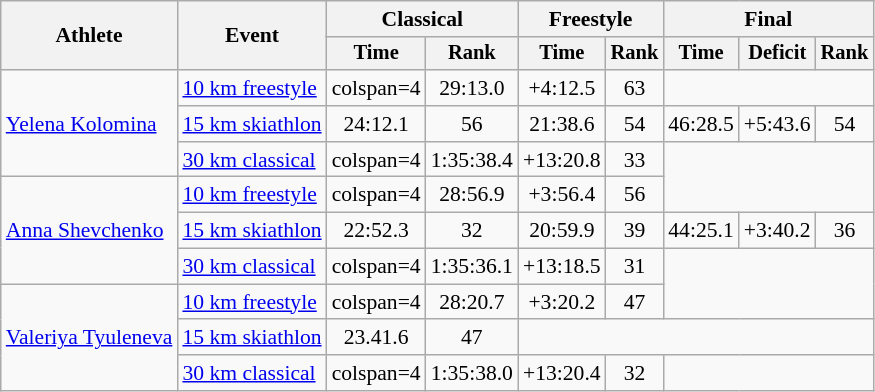<table class="wikitable" style="font-size:90%">
<tr>
<th rowspan=2>Athlete</th>
<th rowspan=2>Event</th>
<th colspan=2>Classical</th>
<th colspan=2>Freestyle</th>
<th colspan=3>Final</th>
</tr>
<tr style="font-size: 95%">
<th>Time</th>
<th>Rank</th>
<th>Time</th>
<th>Rank</th>
<th>Time</th>
<th>Deficit</th>
<th>Rank</th>
</tr>
<tr align=center>
<td align=left rowspan=3><a href='#'>Yelena Kolomina</a></td>
<td align=left><a href='#'>10 km freestyle</a></td>
<td>colspan=4 </td>
<td>29:13.0</td>
<td>+4:12.5</td>
<td>63</td>
</tr>
<tr align=center>
<td align=left><a href='#'>15 km skiathlon</a></td>
<td>24:12.1</td>
<td>56</td>
<td>21:38.6</td>
<td>54</td>
<td>46:28.5</td>
<td>+5:43.6</td>
<td>54</td>
</tr>
<tr align=center>
<td align=left><a href='#'>30 km classical</a></td>
<td>colspan=4 </td>
<td>1:35:38.4</td>
<td>+13:20.8</td>
<td>33</td>
</tr>
<tr align=center>
<td align=left rowspan=3><a href='#'>Anna Shevchenko</a></td>
<td align=left><a href='#'>10 km freestyle</a></td>
<td>colspan=4 </td>
<td>28:56.9</td>
<td>+3:56.4</td>
<td>56</td>
</tr>
<tr align=center>
<td align=left><a href='#'>15 km skiathlon</a></td>
<td>22:52.3</td>
<td>32</td>
<td>20:59.9</td>
<td>39</td>
<td>44:25.1</td>
<td>+3:40.2</td>
<td>36</td>
</tr>
<tr align=center>
<td align=left><a href='#'>30 km classical</a></td>
<td>colspan=4 </td>
<td>1:35:36.1</td>
<td>+13:18.5</td>
<td>31</td>
</tr>
<tr align=center>
<td align=left rowspan=3><a href='#'>Valeriya Tyuleneva</a></td>
<td align=left><a href='#'>10 km freestyle</a></td>
<td>colspan=4 </td>
<td>28:20.7</td>
<td>+3:20.2</td>
<td>47</td>
</tr>
<tr align=center>
<td align=left><a href='#'>15 km skiathlon</a></td>
<td>23.41.6</td>
<td>47</td>
<td colspan=5></td>
</tr>
<tr align=center>
<td align=left><a href='#'>30 km classical</a></td>
<td>colspan=4 </td>
<td>1:35:38.0</td>
<td>+13:20.4</td>
<td>32</td>
</tr>
</table>
